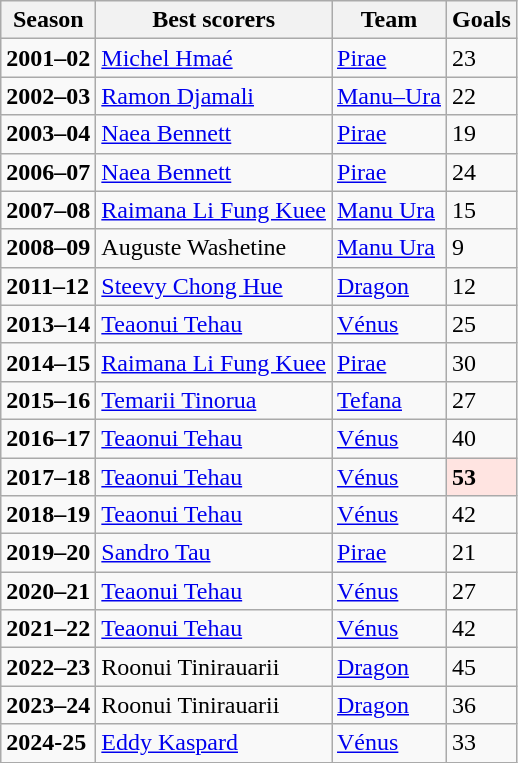<table class="wikitable" style="text–align:center;">
<tr>
<th>Season</th>
<th>Best scorers</th>
<th>Team</th>
<th>Goals</th>
</tr>
<tr>
<td><strong>2001–02</strong></td>
<td align=left> <a href='#'>Michel Hmaé</a></td>
<td><a href='#'>Pirae</a></td>
<td>23</td>
</tr>
<tr>
<td><strong>2002–03</strong></td>
<td align=left> <a href='#'>Ramon Djamali</a></td>
<td><a href='#'>Manu–Ura</a></td>
<td>22</td>
</tr>
<tr>
<td><strong>2003–04</strong></td>
<td align=left> <a href='#'>Naea Bennett</a></td>
<td><a href='#'>Pirae</a></td>
<td>19</td>
</tr>
<tr>
<td><strong>2006–07</strong></td>
<td align=left> <a href='#'>Naea Bennett</a></td>
<td><a href='#'>Pirae</a></td>
<td>24</td>
</tr>
<tr>
<td><strong>2007–08</strong></td>
<td align=left> <a href='#'>Raimana Li Fung Kuee</a></td>
<td><a href='#'>Manu Ura</a></td>
<td>15</td>
</tr>
<tr>
<td><strong>2008–09</strong></td>
<td align=left> Auguste Washetine</td>
<td><a href='#'>Manu Ura</a></td>
<td>9</td>
</tr>
<tr>
<td><strong>2011–12</strong></td>
<td align=left> <a href='#'>Steevy Chong Hue</a></td>
<td><a href='#'>Dragon</a></td>
<td>12</td>
</tr>
<tr>
<td><strong>2013–14</strong></td>
<td align=left> <a href='#'>Teaonui Tehau</a></td>
<td><a href='#'>Vénus</a></td>
<td>25</td>
</tr>
<tr>
<td><strong>2014–15</strong></td>
<td align=left> <a href='#'>Raimana Li Fung Kuee</a></td>
<td><a href='#'>Pirae</a></td>
<td>30</td>
</tr>
<tr>
<td><strong>2015–16</strong></td>
<td align=left> <a href='#'>Temarii Tinorua</a></td>
<td><a href='#'>Tefana</a></td>
<td>27</td>
</tr>
<tr>
<td><strong>2016–17</strong></td>
<td align=left> <a href='#'>Teaonui Tehau</a></td>
<td><a href='#'>Vénus</a></td>
<td>40</td>
</tr>
<tr>
<td><strong>2017–18</strong></td>
<td align=left> <a href='#'>Teaonui Tehau</a></td>
<td><a href='#'>Vénus</a></td>
<td bgcolor=mistyrose><strong>53</strong></td>
</tr>
<tr>
<td><strong>2018–19</strong></td>
<td align=left> <a href='#'>Teaonui Tehau</a></td>
<td><a href='#'>Vénus</a></td>
<td>42</td>
</tr>
<tr>
<td><strong>2019–20</strong></td>
<td align=left> <a href='#'>Sandro Tau</a></td>
<td><a href='#'>Pirae</a></td>
<td>21</td>
</tr>
<tr>
<td><strong>2020–21</strong></td>
<td align=left> <a href='#'>Teaonui Tehau</a></td>
<td><a href='#'>Vénus</a></td>
<td>27</td>
</tr>
<tr>
<td><strong>2021–22</strong></td>
<td align=left> <a href='#'>Teaonui Tehau</a></td>
<td><a href='#'>Vénus</a></td>
<td>42</td>
</tr>
<tr>
<td><strong>2022–23</strong></td>
<td align=left> Roonui Tinirauarii</td>
<td><a href='#'>Dragon</a></td>
<td>45</td>
</tr>
<tr>
<td><strong>2023–24</strong></td>
<td align=left> Roonui Tinirauarii</td>
<td><a href='#'>Dragon</a></td>
<td>36</td>
</tr>
<tr>
<td><strong>2024-25</strong></td>
<td align=left> <a href='#'>Eddy Kaspard</a></td>
<td><a href='#'>Vénus</a></td>
<td>33</td>
</tr>
</table>
